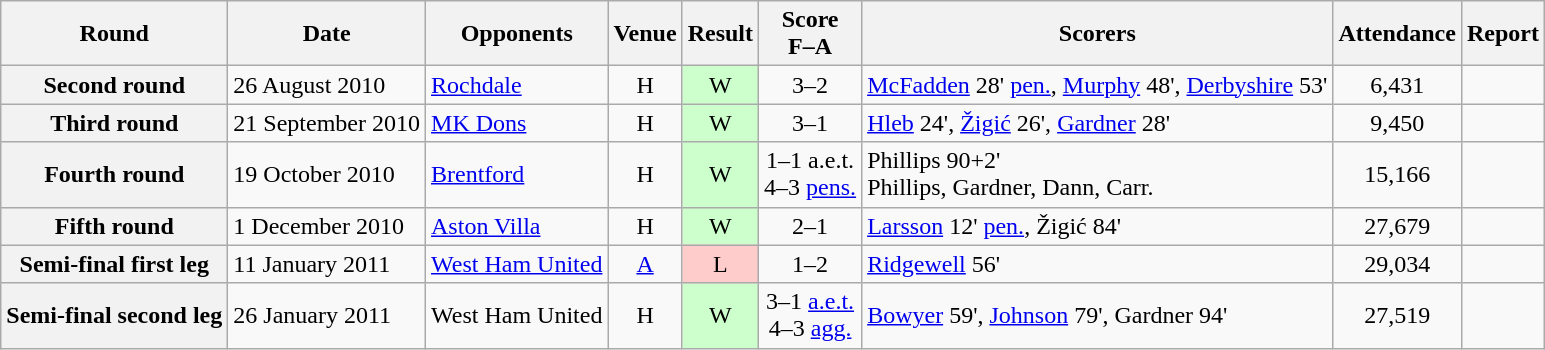<table class="wikitable plainrowheaders" style=text-align:center>
<tr>
<th scope=col>Round</th>
<th scope=col>Date</th>
<th scope=col>Opponents</th>
<th scope=col>Venue</th>
<th scope=col>Result</th>
<th scope=col>Score<br>F–A</th>
<th scope=col>Scorers</th>
<th scope=col>Attendance</th>
<th scope=col>Report</th>
</tr>
<tr>
<th scope=row>Second round</th>
<td style=text-align:left>26 August 2010</td>
<td style=text-align:left><a href='#'>Rochdale</a></td>
<td>H</td>
<td style=background:#cfc>W</td>
<td>3–2</td>
<td style=text-align:left><a href='#'>McFadden</a> 28' <a href='#'>pen.</a>, <a href='#'>Murphy</a> 48', <a href='#'>Derbyshire</a> 53'</td>
<td>6,431</td>
<td></td>
</tr>
<tr>
<th scope=row>Third round</th>
<td style=text-align:left>21 September 2010</td>
<td style=text-align:left><a href='#'>MK Dons</a></td>
<td>H</td>
<td style=background:#cfc>W</td>
<td>3–1</td>
<td style=text-align:left><a href='#'>Hleb</a> 24', <a href='#'>Žigić</a> 26', <a href='#'>Gardner</a> 28'</td>
<td>9,450</td>
<td></td>
</tr>
<tr>
<th scope=row>Fourth round</th>
<td style=text-align:left>19 October 2010</td>
<td style=text-align:left><a href='#'>Brentford</a></td>
<td>H</td>
<td style=background:#cfc>W</td>
<td>1–1 a.e.t.<br>4–3 <a href='#'>pens.</a></td>
<td style=text-align:left>Phillips 90+2'<br>Phillips, Gardner, Dann, Carr.</td>
<td>15,166</td>
<td></td>
</tr>
<tr>
<th scope=row>Fifth round</th>
<td style=text-align:left>1 December 2010</td>
<td style=text-align:left><a href='#'>Aston Villa</a></td>
<td>H</td>
<td style=background:#cfc>W</td>
<td>2–1</td>
<td style=text-align:left><a href='#'>Larsson</a> 12' <a href='#'>pen.</a>, Žigić 84'</td>
<td>27,679</td>
<td></td>
</tr>
<tr>
<th scope=row>Semi-final first leg</th>
<td style=text-align:left>11 January 2011</td>
<td style=text-align:left><a href='#'>West Ham United</a></td>
<td><a href='#'>A</a></td>
<td style=background:#fcc>L</td>
<td>1–2</td>
<td style=text-align:left><a href='#'>Ridgewell</a> 56'</td>
<td>29,034</td>
<td></td>
</tr>
<tr>
<th scope=row>Semi-final second leg</th>
<td style=text-align:left>26 January 2011</td>
<td style=text-align:left>West Ham United</td>
<td>H</td>
<td style=background:#cfc>W</td>
<td>3–1 <a href='#'>a.e.t.</a><br>4–3 <a href='#'>agg.</a></td>
<td style=text-align:left><a href='#'>Bowyer</a> 59', <a href='#'>Johnson</a> 79', Gardner 94'</td>
<td>27,519</td>
<td></td>
</tr>
</table>
